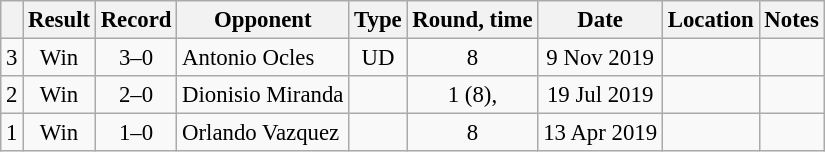<table class="wikitable" style="text-align:center; font-size:95%">
<tr>
<th></th>
<th>Result</th>
<th>Record</th>
<th>Opponent</th>
<th>Type</th>
<th>Round, time</th>
<th>Date</th>
<th>Location</th>
<th>Notes</th>
</tr>
<tr>
<td>3</td>
<td>Win</td>
<td>3–0</td>
<td align=left> Antonio Ocles</td>
<td>UD</td>
<td>8</td>
<td>9 Nov 2019</td>
<td align=left></td>
<td></td>
</tr>
<tr>
<td>2</td>
<td>Win</td>
<td>2–0</td>
<td align=left> Dionisio Miranda</td>
<td></td>
<td>1 (8), </td>
<td>19 Jul 2019</td>
<td align=left></td>
<td></td>
</tr>
<tr>
<td>1</td>
<td>Win</td>
<td>1–0</td>
<td align=left> Orlando Vazquez</td>
<td></td>
<td>8</td>
<td>13 Apr 2019</td>
<td align=left></td>
<td></td>
</tr>
</table>
